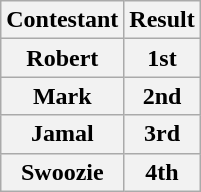<table class="wikitable">
<tr>
<th>Contestant</th>
<th>Result</th>
</tr>
<tr>
<th>Robert</th>
<th>1st</th>
</tr>
<tr>
<th>Mark</th>
<th>2nd</th>
</tr>
<tr>
<th>Jamal</th>
<th>3rd</th>
</tr>
<tr 3rd>
<th>Swoozie</th>
<th>4th</th>
</tr>
</table>
